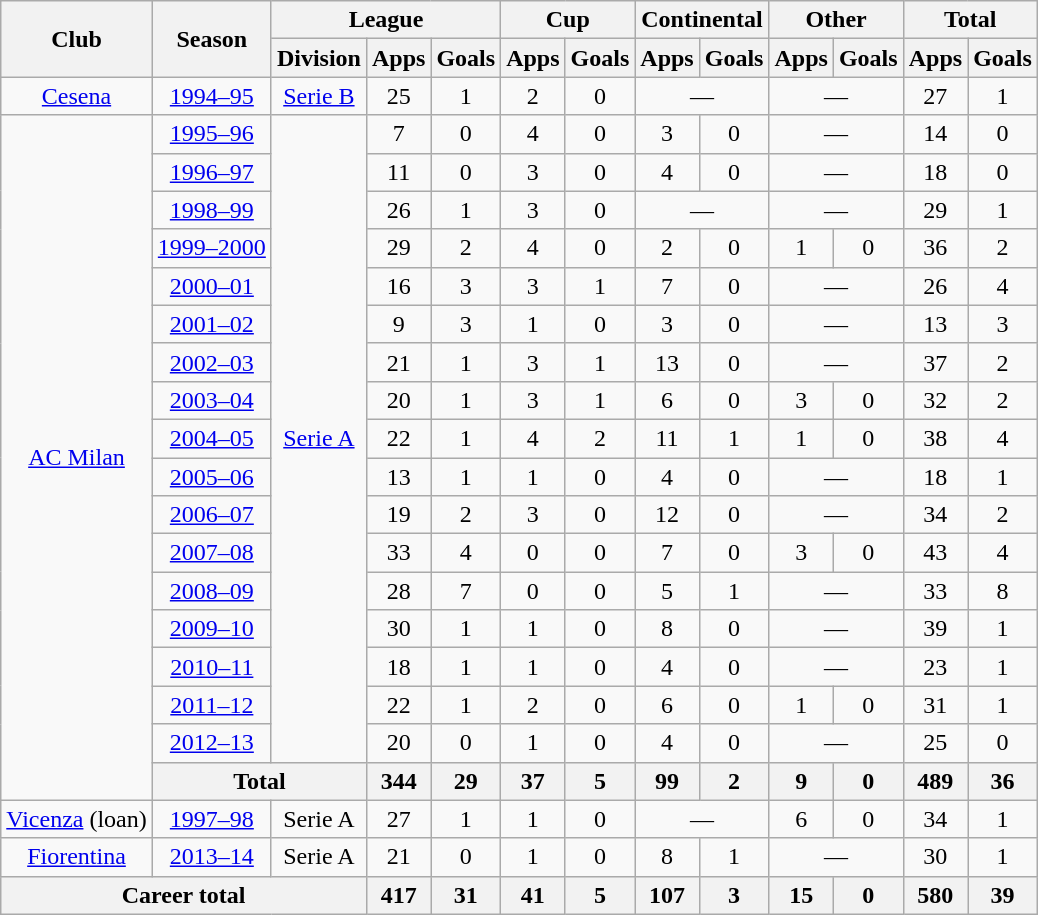<table class="wikitable" style="text-align:center">
<tr>
<th rowspan="2">Club</th>
<th rowspan="2">Season</th>
<th colspan="3">League</th>
<th colspan="2">Cup</th>
<th colspan="2">Continental</th>
<th colspan="2">Other</th>
<th colspan="2">Total</th>
</tr>
<tr>
<th>Division</th>
<th>Apps</th>
<th>Goals</th>
<th>Apps</th>
<th>Goals</th>
<th>Apps</th>
<th>Goals</th>
<th>Apps</th>
<th>Goals</th>
<th>Apps</th>
<th>Goals</th>
</tr>
<tr>
<td><a href='#'>Cesena</a></td>
<td><a href='#'>1994–95</a></td>
<td><a href='#'>Serie B</a></td>
<td>25</td>
<td>1</td>
<td>2</td>
<td>0</td>
<td colspan="2">—</td>
<td colspan="2">—</td>
<td>27</td>
<td>1</td>
</tr>
<tr>
<td rowspan="18"><a href='#'>AC Milan</a></td>
<td><a href='#'>1995–96</a></td>
<td rowspan="17"><a href='#'>Serie A</a></td>
<td>7</td>
<td>0</td>
<td>4</td>
<td>0</td>
<td>3</td>
<td>0</td>
<td colspan="2">—</td>
<td>14</td>
<td>0</td>
</tr>
<tr>
<td><a href='#'>1996–97</a></td>
<td>11</td>
<td>0</td>
<td>3</td>
<td>0</td>
<td>4</td>
<td>0</td>
<td colspan="2">—</td>
<td>18</td>
<td>0</td>
</tr>
<tr>
<td><a href='#'>1998–99</a></td>
<td>26</td>
<td>1</td>
<td>3</td>
<td>0</td>
<td colspan="2">—</td>
<td colspan="2">—</td>
<td>29</td>
<td>1</td>
</tr>
<tr>
<td><a href='#'>1999–2000</a></td>
<td>29</td>
<td>2</td>
<td>4</td>
<td>0</td>
<td>2</td>
<td>0</td>
<td>1</td>
<td>0</td>
<td>36</td>
<td>2</td>
</tr>
<tr>
<td><a href='#'>2000–01</a></td>
<td>16</td>
<td>3</td>
<td>3</td>
<td>1</td>
<td>7</td>
<td>0</td>
<td colspan="2">—</td>
<td>26</td>
<td>4</td>
</tr>
<tr>
<td><a href='#'>2001–02</a></td>
<td>9</td>
<td>3</td>
<td>1</td>
<td>0</td>
<td>3</td>
<td>0</td>
<td colspan="2">—</td>
<td>13</td>
<td>3</td>
</tr>
<tr>
<td><a href='#'>2002–03</a></td>
<td>21</td>
<td>1</td>
<td>3</td>
<td>1</td>
<td>13</td>
<td>0</td>
<td colspan="2">—</td>
<td>37</td>
<td>2</td>
</tr>
<tr>
<td><a href='#'>2003–04</a></td>
<td>20</td>
<td>1</td>
<td>3</td>
<td>1</td>
<td>6</td>
<td>0</td>
<td>3</td>
<td>0</td>
<td>32</td>
<td>2</td>
</tr>
<tr>
<td><a href='#'>2004–05</a></td>
<td>22</td>
<td>1</td>
<td>4</td>
<td>2</td>
<td>11</td>
<td>1</td>
<td>1</td>
<td>0</td>
<td>38</td>
<td>4</td>
</tr>
<tr>
<td><a href='#'>2005–06</a></td>
<td>13</td>
<td>1</td>
<td>1</td>
<td>0</td>
<td>4</td>
<td>0</td>
<td colspan="2">—</td>
<td>18</td>
<td>1</td>
</tr>
<tr>
<td><a href='#'>2006–07</a></td>
<td>19</td>
<td>2</td>
<td>3</td>
<td>0</td>
<td>12</td>
<td>0</td>
<td colspan="2">—</td>
<td>34</td>
<td>2</td>
</tr>
<tr>
<td><a href='#'>2007–08</a></td>
<td>33</td>
<td>4</td>
<td>0</td>
<td>0</td>
<td>7</td>
<td>0</td>
<td>3</td>
<td>0</td>
<td>43</td>
<td>4</td>
</tr>
<tr>
<td><a href='#'>2008–09</a></td>
<td>28</td>
<td>7</td>
<td>0</td>
<td>0</td>
<td>5</td>
<td>1</td>
<td colspan="2">—</td>
<td>33</td>
<td>8</td>
</tr>
<tr>
<td><a href='#'>2009–10</a></td>
<td>30</td>
<td>1</td>
<td>1</td>
<td>0</td>
<td>8</td>
<td>0</td>
<td colspan="2">—</td>
<td>39</td>
<td>1</td>
</tr>
<tr>
<td><a href='#'>2010–11</a></td>
<td>18</td>
<td>1</td>
<td>1</td>
<td>0</td>
<td>4</td>
<td>0</td>
<td colspan="2">—</td>
<td>23</td>
<td>1</td>
</tr>
<tr>
<td><a href='#'>2011–12</a></td>
<td>22</td>
<td>1</td>
<td>2</td>
<td>0</td>
<td>6</td>
<td>0</td>
<td>1</td>
<td>0</td>
<td>31</td>
<td>1</td>
</tr>
<tr>
<td><a href='#'>2012–13</a></td>
<td>20</td>
<td>0</td>
<td>1</td>
<td>0</td>
<td>4</td>
<td>0</td>
<td colspan="2">—</td>
<td>25</td>
<td>0</td>
</tr>
<tr>
<th colspan="2">Total</th>
<th>344</th>
<th>29</th>
<th>37</th>
<th>5</th>
<th>99</th>
<th>2</th>
<th>9</th>
<th>0</th>
<th>489</th>
<th>36</th>
</tr>
<tr>
<td><a href='#'>Vicenza</a> (loan)</td>
<td><a href='#'>1997–98</a></td>
<td>Serie A</td>
<td>27</td>
<td>1</td>
<td>1</td>
<td>0</td>
<td colspan="2">—</td>
<td>6</td>
<td>0</td>
<td>34</td>
<td>1</td>
</tr>
<tr>
<td><a href='#'>Fiorentina</a></td>
<td><a href='#'>2013–14</a></td>
<td>Serie A</td>
<td>21</td>
<td>0</td>
<td>1</td>
<td>0</td>
<td>8</td>
<td>1</td>
<td colspan="2">—</td>
<td>30</td>
<td>1</td>
</tr>
<tr>
<th colspan="3">Career total</th>
<th>417</th>
<th>31</th>
<th>41</th>
<th>5</th>
<th>107</th>
<th>3</th>
<th>15</th>
<th>0</th>
<th>580</th>
<th>39</th>
</tr>
</table>
